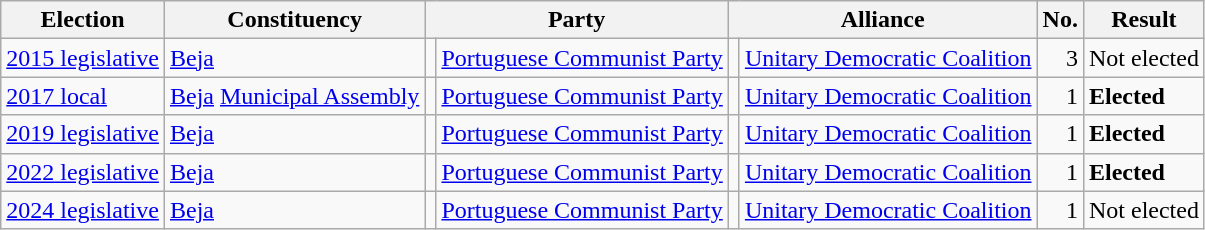<table class="wikitable" style="text-align:left;">
<tr>
<th scope=col>Election</th>
<th scope=col>Constituency</th>
<th scope=col colspan="2">Party</th>
<th scope=col colspan="2">Alliance</th>
<th scope=col>No.</th>
<th scope=col>Result</th>
</tr>
<tr>
<td><a href='#'>2015 legislative</a></td>
<td><a href='#'>Beja</a></td>
<td></td>
<td><a href='#'>Portuguese Communist Party</a></td>
<td></td>
<td><a href='#'>Unitary Democratic Coalition</a></td>
<td align=right>3</td>
<td>Not elected</td>
</tr>
<tr>
<td><a href='#'>2017 local</a></td>
<td><a href='#'>Beja</a> <a href='#'>Municipal Assembly</a></td>
<td></td>
<td><a href='#'>Portuguese Communist Party</a></td>
<td></td>
<td><a href='#'>Unitary Democratic Coalition</a></td>
<td align=right>1</td>
<td><strong>Elected</strong></td>
</tr>
<tr>
<td><a href='#'>2019 legislative</a></td>
<td><a href='#'>Beja</a></td>
<td></td>
<td><a href='#'>Portuguese Communist Party</a></td>
<td></td>
<td><a href='#'>Unitary Democratic Coalition</a></td>
<td align=right>1</td>
<td><strong>Elected</strong></td>
</tr>
<tr>
<td><a href='#'>2022 legislative</a></td>
<td><a href='#'>Beja</a></td>
<td></td>
<td><a href='#'>Portuguese Communist Party</a></td>
<td></td>
<td><a href='#'>Unitary Democratic Coalition</a></td>
<td align=right>1</td>
<td><strong>Elected</strong></td>
</tr>
<tr>
<td><a href='#'>2024 legislative</a></td>
<td><a href='#'>Beja</a></td>
<td></td>
<td><a href='#'>Portuguese Communist Party</a></td>
<td></td>
<td><a href='#'>Unitary Democratic Coalition</a></td>
<td align=right>1</td>
<td>Not elected</td>
</tr>
</table>
